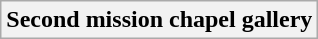<table class="wikitable unsortable">
<tr>
<th style="background:light gray; color:black">Second mission chapel gallery<br></th>
</tr>
</table>
